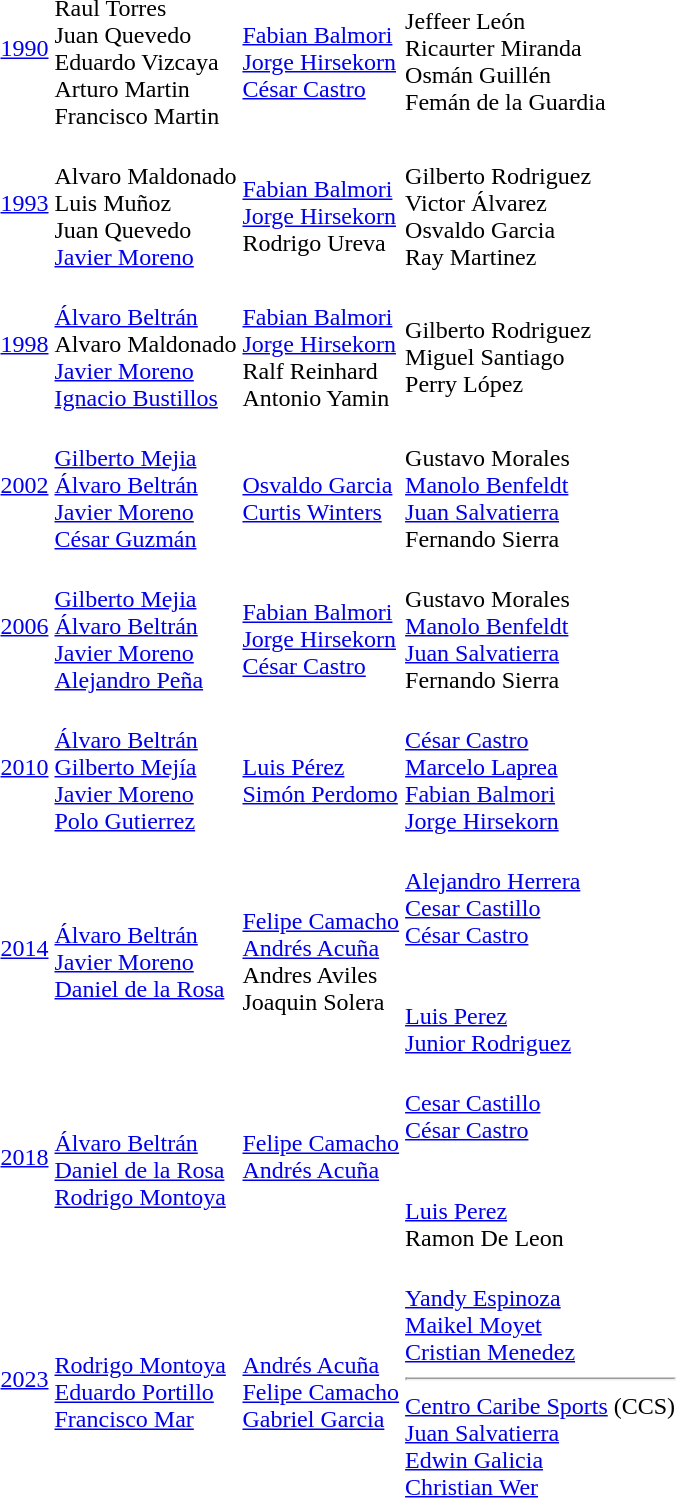<table>
<tr>
<td align=center><a href='#'>1990</a></td>
<td><br>Raul Torres<br>Juan Quevedo<br>Eduardo Vizcaya<br>Arturo Martin<br>Francisco Martin</td>
<td><br><a href='#'>Fabian Balmori</a><br><a href='#'>Jorge Hirsekorn</a><br><a href='#'>César Castro</a></td>
<td><br>Jeffeer León<br>Ricaurter Miranda<br>Osmán Guillén<br>Femán de la Guardia</td>
</tr>
<tr>
<td align=center><a href='#'>1993</a></td>
<td><br>Alvaro Maldonado<br>Luis Muñoz<br>Juan Quevedo<br><a href='#'>Javier Moreno</a></td>
<td><br><a href='#'>Fabian Balmori</a><br><a href='#'>Jorge Hirsekorn</a><br>Rodrigo Ureva</td>
<td><br>Gilberto Rodriguez<br>Victor Álvarez<br>Osvaldo Garcia<br>Ray Martinez</td>
</tr>
<tr>
<td align=center><a href='#'>1998</a></td>
<td><br><a href='#'>Álvaro Beltrán</a><br>Alvaro Maldonado<br><a href='#'>Javier Moreno</a><br><a href='#'>Ignacio Bustillos</a></td>
<td><br><a href='#'>Fabian Balmori</a><br><a href='#'>Jorge Hirsekorn</a><br>Ralf Reinhard<br>Antonio Yamin</td>
<td><br>Gilberto Rodriguez<br>Miguel Santiago<br>Perry López</td>
</tr>
<tr>
<td align=center><a href='#'>2002</a></td>
<td><br><a href='#'>Gilberto Mejia</a><br><a href='#'>Álvaro Beltrán</a><br><a href='#'>Javier Moreno</a><br><a href='#'>César Guzmán</a></td>
<td><br><a href='#'>Osvaldo Garcia</a><br><a href='#'>Curtis Winters</a></td>
<td><br>Gustavo Morales<br><a href='#'>Manolo Benfeldt</a><br><a href='#'>Juan Salvatierra</a><br>Fernando Sierra</td>
</tr>
<tr>
<td align=center><a href='#'>2006</a></td>
<td><br><a href='#'>Gilberto Mejia</a><br><a href='#'>Álvaro Beltrán</a><br><a href='#'>Javier Moreno</a><br><a href='#'>Alejandro Peña</a></td>
<td><br><a href='#'>Fabian Balmori</a><br><a href='#'>Jorge Hirsekorn</a><br><a href='#'>César Castro</a></td>
<td><br>Gustavo Morales<br><a href='#'>Manolo Benfeldt</a><br><a href='#'>Juan Salvatierra</a><br>Fernando Sierra</td>
</tr>
<tr>
<td align=center><a href='#'>2010</a></td>
<td> <br><a href='#'>Álvaro Beltrán</a> <br><a href='#'>Gilberto Mejía</a> <br><a href='#'>Javier Moreno</a> <br><a href='#'>Polo Gutierrez</a></td>
<td> <br><a href='#'>Luis Pérez</a> <br><a href='#'>Simón Perdomo</a></td>
<td> <br><a href='#'>César Castro</a> <br><a href='#'>Marcelo Laprea</a> <br><a href='#'>Fabian Balmori</a> <br><a href='#'>Jorge Hirsekorn</a></td>
</tr>
<tr>
<td align=center><a href='#'>2014</a></td>
<td><br><a href='#'>Álvaro Beltrán</a><br><a href='#'>Javier Moreno</a><br><a href='#'>Daniel de la Rosa</a></td>
<td><br><a href='#'>Felipe Camacho</a><br><a href='#'>Andrés Acuña</a><br>Andres Aviles<br>Joaquin Solera</td>
<td><br><a href='#'>Alejandro Herrera</a><br><a href='#'>Cesar Castillo</a><br><a href='#'>César Castro</a><br><br><br><a href='#'>Luis Perez</a><br><a href='#'>Junior Rodriguez</a></td>
</tr>
<tr>
<td align=center><a href='#'>2018</a></td>
<td><br><a href='#'>Álvaro Beltrán</a><br><a href='#'>Daniel de la Rosa</a><br><a href='#'>Rodrigo Montoya</a></td>
<td><br><a href='#'>Felipe Camacho</a><br><a href='#'>Andrés Acuña</a><br><br></td>
<td><br><a href='#'>Cesar Castillo</a><br><a href='#'>César Castro</a><br><br><br><a href='#'>Luis Perez</a><br>Ramon De Leon</td>
</tr>
<tr>
<td align=center><a href='#'>2023</a></td>
<td><br><a href='#'>Rodrigo Montoya</a><br><a href='#'>Eduardo Portillo</a><br><a href='#'>Francisco Mar</a></td>
<td><br><a href='#'>Andrés Acuña</a><br><a href='#'>Felipe Camacho</a><br><a href='#'>Gabriel Garcia</a></td>
<td><br><a href='#'>Yandy Espinoza</a><br><a href='#'>Maikel Moyet</a><br><a href='#'>Cristian Menedez</a><hr><a href='#'>Centro Caribe Sports</a> (CCS)<br><a href='#'>Juan Salvatierra</a><br><a href='#'>Edwin Galicia</a><br><a href='#'>Christian Wer</a></td>
</tr>
<tr>
</tr>
</table>
